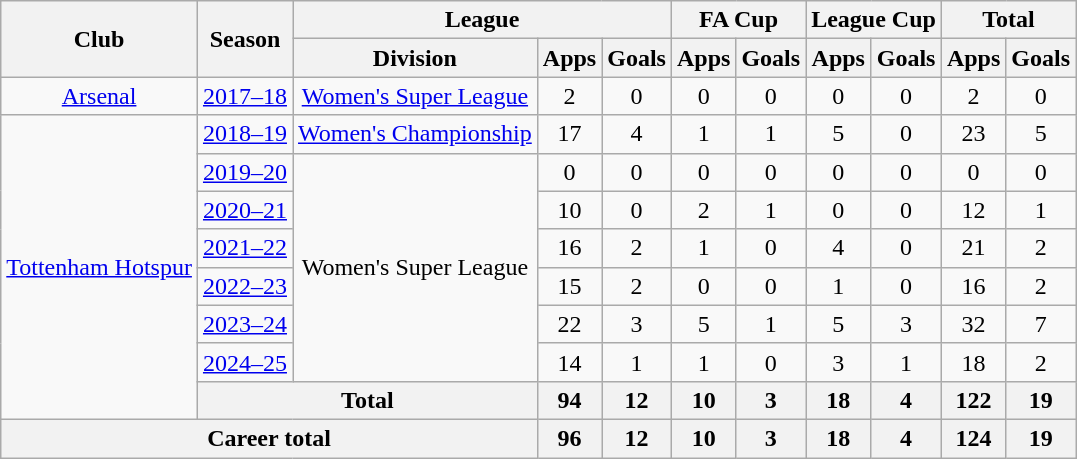<table class="wikitable" style="text-align:center">
<tr>
<th rowspan="2">Club</th>
<th rowspan="2">Season</th>
<th colspan="3">League</th>
<th colspan="2">FA Cup</th>
<th colspan="2">League Cup</th>
<th colspan="2">Total</th>
</tr>
<tr>
<th>Division</th>
<th>Apps</th>
<th>Goals</th>
<th>Apps</th>
<th>Goals</th>
<th>Apps</th>
<th>Goals</th>
<th>Apps</th>
<th>Goals</th>
</tr>
<tr>
<td><a href='#'>Arsenal</a></td>
<td><a href='#'>2017–18</a></td>
<td><a href='#'>Women's Super League</a></td>
<td>2</td>
<td>0</td>
<td>0</td>
<td>0</td>
<td>0</td>
<td>0</td>
<td>2</td>
<td>0</td>
</tr>
<tr>
<td rowspan="8"><a href='#'>Tottenham Hotspur</a></td>
<td><a href='#'>2018–19</a></td>
<td><a href='#'>Women's Championship</a></td>
<td>17</td>
<td>4</td>
<td>1</td>
<td>1</td>
<td>5</td>
<td>0</td>
<td>23</td>
<td>5</td>
</tr>
<tr>
<td><a href='#'>2019–20</a></td>
<td rowspan="6">Women's Super League</td>
<td>0</td>
<td>0</td>
<td>0</td>
<td>0</td>
<td>0</td>
<td>0</td>
<td>0</td>
<td>0</td>
</tr>
<tr>
<td><a href='#'>2020–21</a></td>
<td>10</td>
<td>0</td>
<td>2</td>
<td>1</td>
<td>0</td>
<td>0</td>
<td>12</td>
<td>1</td>
</tr>
<tr>
<td><a href='#'>2021–22</a></td>
<td>16</td>
<td>2</td>
<td>1</td>
<td>0</td>
<td>4</td>
<td>0</td>
<td>21</td>
<td>2</td>
</tr>
<tr>
<td><a href='#'>2022–23</a></td>
<td>15</td>
<td>2</td>
<td>0</td>
<td>0</td>
<td>1</td>
<td>0</td>
<td>16</td>
<td>2</td>
</tr>
<tr>
<td><a href='#'>2023–24</a></td>
<td>22</td>
<td>3</td>
<td>5</td>
<td>1</td>
<td>5</td>
<td>3</td>
<td>32</td>
<td>7</td>
</tr>
<tr>
<td><a href='#'>2024–25</a></td>
<td>14</td>
<td>1</td>
<td>1</td>
<td>0</td>
<td>3</td>
<td>1</td>
<td>18</td>
<td>2</td>
</tr>
<tr>
<th colspan="2">Total</th>
<th>94</th>
<th>12</th>
<th>10</th>
<th>3</th>
<th>18</th>
<th>4</th>
<th>122</th>
<th>19</th>
</tr>
<tr>
<th colspan="3">Career total</th>
<th>96</th>
<th>12</th>
<th>10</th>
<th>3</th>
<th>18</th>
<th>4</th>
<th>124</th>
<th>19</th>
</tr>
</table>
